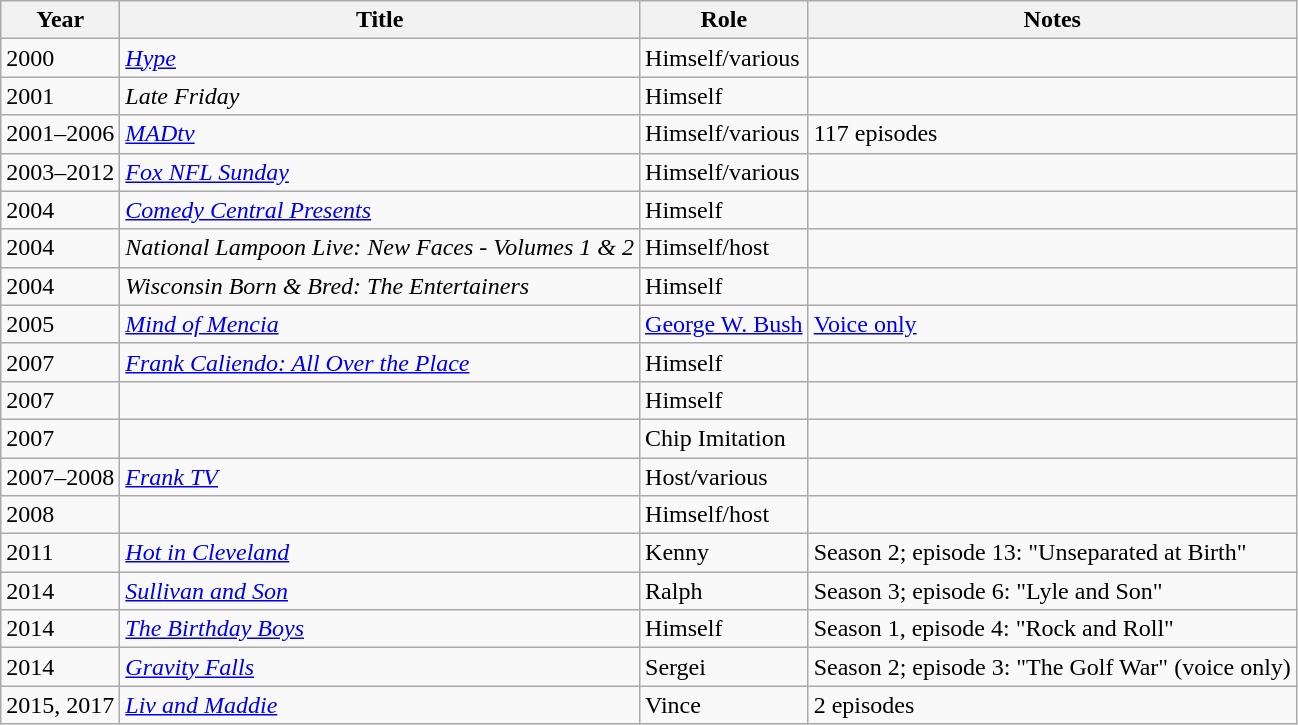<table class="wikitable sortable">
<tr>
<th>Year</th>
<th>Title</th>
<th>Role</th>
<th class="unsortable">Notes</th>
</tr>
<tr>
<td>2000</td>
<td><em><a href='#'>Hype</a></em></td>
<td>Himself/various</td>
<td></td>
</tr>
<tr>
<td>2001</td>
<td><em>Late Friday</em></td>
<td>Himself</td>
<td></td>
</tr>
<tr>
<td>2001–2006</td>
<td><em><a href='#'>MADtv</a></em></td>
<td>Himself/various</td>
<td>117 episodes</td>
</tr>
<tr>
<td>2003–2012</td>
<td><em><a href='#'>Fox NFL Sunday</a></em></td>
<td>Himself/various</td>
<td></td>
</tr>
<tr>
<td>2004</td>
<td><em><a href='#'>Comedy Central Presents</a></em></td>
<td>Himself</td>
<td></td>
</tr>
<tr>
<td>2004</td>
<td><em>National Lampoon Live: New Faces - Volumes 1 & 2</em></td>
<td>Himself/host</td>
<td></td>
</tr>
<tr>
<td>2004</td>
<td><em>Wisconsin Born & Bred: The Entertainers</em></td>
<td>Himself</td>
<td></td>
</tr>
<tr>
<td>2005</td>
<td><em><a href='#'>Mind of Mencia</a></em></td>
<td><a href='#'>George W. Bush</a></td>
<td><a href='#'>Voice only</a></td>
</tr>
<tr>
<td>2007</td>
<td><em><a href='#'>Frank Caliendo: All Over the Place</a></em></td>
<td>Himself</td>
<td></td>
</tr>
<tr>
<td>2007</td>
<td><em></em></td>
<td>Himself</td>
<td></td>
</tr>
<tr>
<td>2007</td>
<td><em></em></td>
<td>Chip Imitation</td>
<td></td>
</tr>
<tr>
<td>2007–2008</td>
<td><em><a href='#'>Frank TV</a></em></td>
<td>Host/various</td>
<td></td>
</tr>
<tr>
<td>2008</td>
<td><em></em></td>
<td>Himself/host</td>
<td></td>
</tr>
<tr>
<td>2011</td>
<td><em><a href='#'>Hot in Cleveland</a></em></td>
<td>Kenny</td>
<td>Season 2; episode 13: "Unseparated at Birth"</td>
</tr>
<tr>
<td>2014</td>
<td><em><a href='#'>Sullivan and Son</a></em></td>
<td>Ralph</td>
<td>Season 3; episode 6: "Lyle and Son"</td>
</tr>
<tr>
<td>2014</td>
<td><em><a href='#'>The Birthday Boys</a></em></td>
<td>Himself</td>
<td>Season 1, episode 4: "Rock and Roll"</td>
</tr>
<tr>
<td>2014</td>
<td><em><a href='#'>Gravity Falls</a></em></td>
<td>Sergei</td>
<td>Season 2; episode 3: "The Golf War" (voice only)</td>
</tr>
<tr>
<td>2015, 2017</td>
<td><em><a href='#'>Liv and Maddie</a></em></td>
<td>Vince</td>
<td>2 episodes</td>
</tr>
</table>
